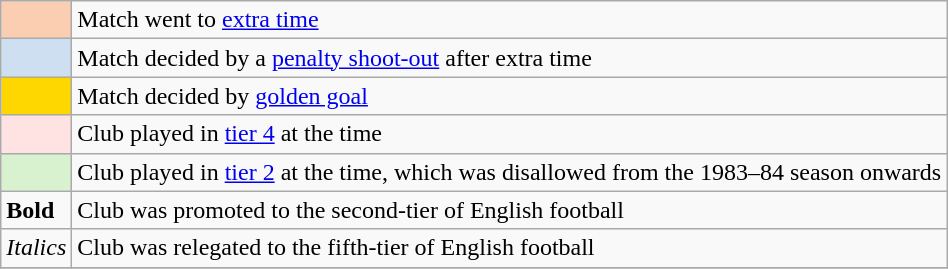<table class="wikitable" border="1">
<tr>
<td style="background-color:#FBCEB1"></td>
<td>Match went to <a href='#'>extra time</a></td>
</tr>
<tr>
<td style="background-color:#cedff2"></td>
<td>Match decided by a <a href='#'>penalty shoot-out</a> after extra time</td>
</tr>
<tr>
<td style="background-color:#FFD700"></td>
<td>Match decided by <a href='#'>golden goal</a></td>
</tr>
<tr>
<td bgcolor=#ffe2e2></td>
<td>Club played in <a href='#'>tier 4</a> at the time</td>
</tr>
<tr>
<td bgcolor=#d8f2d0></td>
<td>Club played in <a href='#'>tier 2</a> at the time, which was disallowed from the 1983–84 season onwards</td>
</tr>
<tr>
<td><strong>Bold</strong></td>
<td>Club was promoted to the second-tier of English football</td>
</tr>
<tr>
<td><em>Italics</em></td>
<td>Club was relegated to the fifth-tier of English football</td>
</tr>
<tr>
</tr>
</table>
